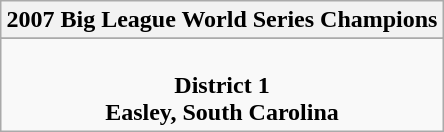<table class="wikitable" style="text-align: center; margin: 0 auto;">
<tr>
<th>2007 Big League World Series Champions</th>
</tr>
<tr>
</tr>
<tr>
<td><br><strong>District 1</strong><br> <strong>Easley, South Carolina</strong></td>
</tr>
</table>
